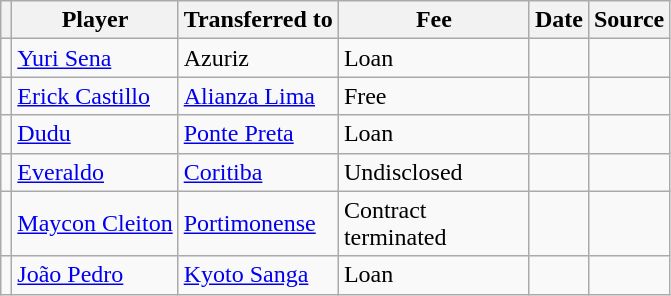<table class="wikitable plainrowheaders sortable">
<tr>
<th></th>
<th scope="col">Player</th>
<th>Transferred to</th>
<th style="width: 120px;">Fee</th>
<th scope="col">Date</th>
<th scope="col">Source</th>
</tr>
<tr>
<td align="center"></td>
<td> <a href='#'>Yuri Sena</a></td>
<td> Azuriz</td>
<td>Loan</td>
<td></td>
<td></td>
</tr>
<tr>
<td align="center"></td>
<td> <a href='#'>Erick Castillo</a></td>
<td> <a href='#'>Alianza Lima</a></td>
<td>Free</td>
<td></td>
<td></td>
</tr>
<tr>
<td align="center"></td>
<td> <a href='#'>Dudu</a></td>
<td> <a href='#'>Ponte Preta</a></td>
<td>Loan</td>
<td></td>
<td></td>
</tr>
<tr>
<td align="center"></td>
<td> <a href='#'>Everaldo</a></td>
<td> <a href='#'>Coritiba</a></td>
<td>Undisclosed</td>
<td></td>
<td></td>
</tr>
<tr>
<td align="center"></td>
<td> <a href='#'>Maycon Cleiton</a></td>
<td> <a href='#'>Portimonense</a></td>
<td>Contract terminated</td>
<td></td>
<td></td>
</tr>
<tr>
<td align="center"></td>
<td> <a href='#'>João Pedro</a></td>
<td> <a href='#'>Kyoto Sanga</a></td>
<td>Loan</td>
<td></td>
<td></td>
</tr>
</table>
